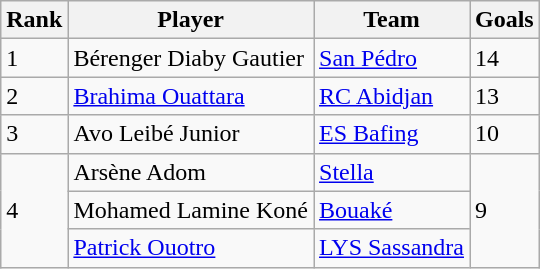<table class="wikitable">
<tr>
<th>Rank</th>
<th>Player</th>
<th>Team</th>
<th>Goals</th>
</tr>
<tr>
<td>1</td>
<td align="left"> Bérenger Diaby Gautier</td>
<td><a href='#'>San Pédro</a></td>
<td>14</td>
</tr>
<tr>
<td>2</td>
<td align="left"> <a href='#'>Brahima Ouattara</a></td>
<td><a href='#'>RC Abidjan</a></td>
<td>13</td>
</tr>
<tr>
<td>3</td>
<td align="left"> Avo Leibé Junior</td>
<td><a href='#'>ES Bafing</a></td>
<td>10</td>
</tr>
<tr>
<td rowspan="3">4</td>
<td align="left"> Arsène Adom</td>
<td><a href='#'>Stella</a></td>
<td rowspan="3">9</td>
</tr>
<tr>
<td> Mohamed Lamine Koné</td>
<td><a href='#'>Bouaké</a></td>
</tr>
<tr>
<td> <a href='#'>Patrick Ouotro</a></td>
<td><a href='#'>LYS Sassandra</a></td>
</tr>
</table>
